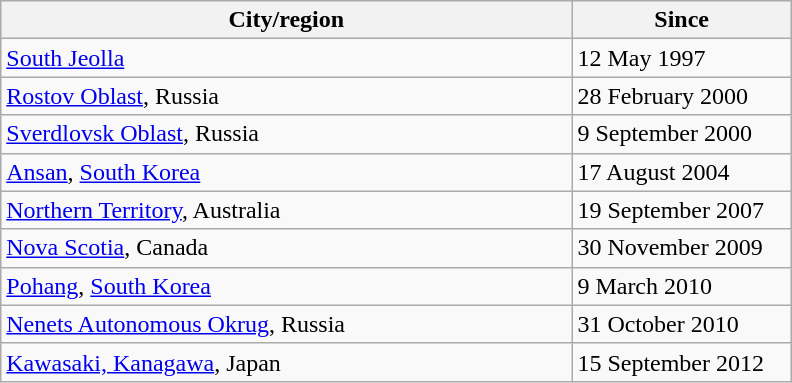<table class="wikitable">
<tr>
<th width=65%>City/region</th>
<th width=25%>Since</th>
</tr>
<tr>
<td><a href='#'>South Jeolla</a></td>
<td>12 May 1997</td>
</tr>
<tr>
<td><a href='#'>Rostov Oblast</a>, Russia</td>
<td>28 February 2000</td>
</tr>
<tr>
<td><a href='#'>Sverdlovsk Oblast</a>, Russia</td>
<td>9 September 2000</td>
</tr>
<tr>
<td><a href='#'>Ansan</a>, <a href='#'>South Korea</a></td>
<td>17 August 2004</td>
</tr>
<tr>
<td><a href='#'>Northern Territory</a>, Australia</td>
<td>19 September 2007</td>
</tr>
<tr>
<td><a href='#'>Nova Scotia</a>, Canada</td>
<td>30 November 2009</td>
</tr>
<tr>
<td><a href='#'>Pohang</a>, <a href='#'>South Korea</a></td>
<td>9 March 2010</td>
</tr>
<tr>
<td><a href='#'>Nenets Autonomous Okrug</a>, Russia</td>
<td>31 October 2010</td>
</tr>
<tr>
<td><a href='#'>Kawasaki, Kanagawa</a>, Japan</td>
<td>15 September 2012</td>
</tr>
</table>
